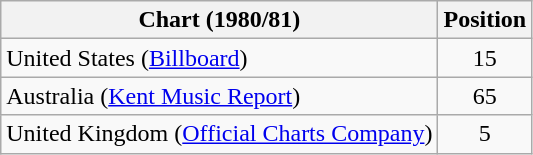<table class="wikitable">
<tr>
<th>Chart (1980/81)</th>
<th>Position</th>
</tr>
<tr>
<td>United States (<a href='#'>Billboard</a>)</td>
<td align="center">15</td>
</tr>
<tr>
<td>Australia (<a href='#'>Kent Music Report</a>)</td>
<td align="center">65</td>
</tr>
<tr>
<td>United Kingdom (<a href='#'>Official Charts Company</a>)</td>
<td align="center">5</td>
</tr>
</table>
